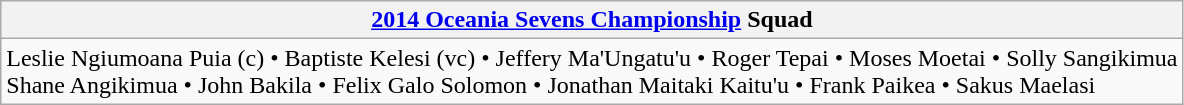<table class="wikitable collapsed">
<tr>
<th><a href='#'>2014 Oceania Sevens Championship</a> Squad</th>
</tr>
<tr>
<td>Leslie Ngiumoana Puia (c) • Baptiste Kelesi (vc) • Jeffery Ma'Ungatu'u • Roger Tepai • Moses Moetai • Solly Sangikimua<br>Shane Angikimua • John Bakila • Felix Galo Solomon • Jonathan Maitaki Kaitu'u • Frank Paikea • Sakus Maelasi</td>
</tr>
</table>
